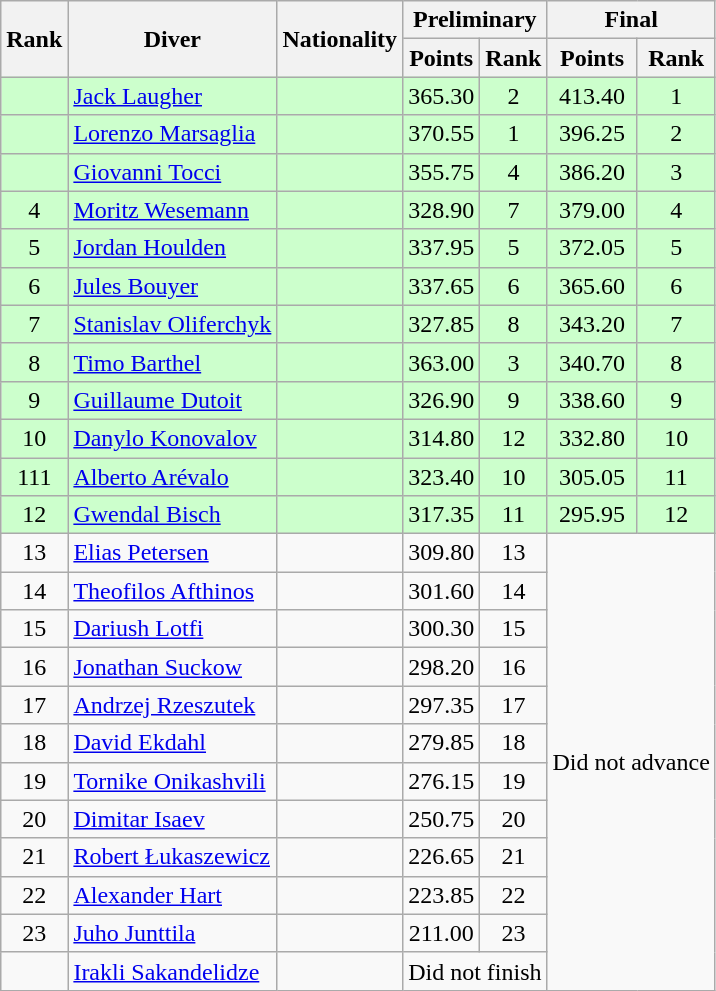<table class="wikitable sortable" style="text-align:center">
<tr>
<th rowspan=2>Rank</th>
<th rowspan=2>Diver</th>
<th rowspan=2>Nationality</th>
<th colspan=2>Preliminary</th>
<th colspan=2>Final</th>
</tr>
<tr>
<th>Points</th>
<th>Rank</th>
<th>Points</th>
<th>Rank</th>
</tr>
<tr bgcolor=ccffcc>
<td></td>
<td align=left><a href='#'>Jack Laugher</a></td>
<td align=left></td>
<td>365.30</td>
<td>2</td>
<td>413.40</td>
<td>1</td>
</tr>
<tr bgcolor=ccffcc>
<td></td>
<td align=left><a href='#'>Lorenzo Marsaglia</a></td>
<td align=left></td>
<td>370.55</td>
<td>1</td>
<td>396.25</td>
<td>2</td>
</tr>
<tr bgcolor=ccffcc>
<td></td>
<td align=left><a href='#'>Giovanni Tocci</a></td>
<td align=left></td>
<td>355.75</td>
<td>4</td>
<td>386.20</td>
<td>3</td>
</tr>
<tr bgcolor=ccffcc>
<td>4</td>
<td align=left><a href='#'>Moritz Wesemann</a></td>
<td align=left></td>
<td>328.90</td>
<td>7</td>
<td>379.00</td>
<td>4</td>
</tr>
<tr bgcolor=ccffcc>
<td>5</td>
<td align=left><a href='#'>Jordan Houlden</a></td>
<td align=left></td>
<td>337.95</td>
<td>5</td>
<td>372.05</td>
<td>5</td>
</tr>
<tr bgcolor=ccffcc>
<td>6</td>
<td align=left><a href='#'>Jules Bouyer</a></td>
<td align=left></td>
<td>337.65</td>
<td>6</td>
<td>365.60</td>
<td>6</td>
</tr>
<tr bgcolor=ccffcc>
<td>7</td>
<td align=left><a href='#'>Stanislav Oliferchyk</a></td>
<td align=left></td>
<td>327.85</td>
<td>8</td>
<td>343.20</td>
<td>7</td>
</tr>
<tr bgcolor=ccffcc>
<td>8</td>
<td align=left><a href='#'>Timo Barthel</a></td>
<td align=left></td>
<td>363.00</td>
<td>3</td>
<td>340.70</td>
<td>8</td>
</tr>
<tr bgcolor=ccffcc>
<td>9</td>
<td align=left><a href='#'>Guillaume Dutoit</a></td>
<td align=left></td>
<td>326.90</td>
<td>9</td>
<td>338.60</td>
<td>9</td>
</tr>
<tr bgcolor=ccffcc>
<td>10</td>
<td align=left><a href='#'>Danylo Konovalov</a></td>
<td align=left></td>
<td>314.80</td>
<td>12</td>
<td>332.80</td>
<td>10</td>
</tr>
<tr bgcolor=ccffcc>
<td>111</td>
<td align=left><a href='#'>Alberto Arévalo</a></td>
<td align=left></td>
<td>323.40</td>
<td>10</td>
<td>305.05</td>
<td>11</td>
</tr>
<tr bgcolor=ccffcc>
<td>12</td>
<td align=left><a href='#'>Gwendal Bisch</a></td>
<td align=left></td>
<td>317.35</td>
<td>11</td>
<td>295.95</td>
<td>12</td>
</tr>
<tr>
<td>13</td>
<td align=left><a href='#'>Elias Petersen</a></td>
<td align=left></td>
<td>309.80</td>
<td>13</td>
<td colspan=2 rowspan=12>Did not advance</td>
</tr>
<tr>
<td>14</td>
<td align=left><a href='#'>Theofilos Afthinos</a></td>
<td align=left></td>
<td>301.60</td>
<td>14</td>
</tr>
<tr>
<td>15</td>
<td align=left><a href='#'>Dariush Lotfi</a></td>
<td align=left></td>
<td>300.30</td>
<td>15</td>
</tr>
<tr>
<td>16</td>
<td align=left><a href='#'>Jonathan Suckow</a></td>
<td align=left></td>
<td>298.20</td>
<td>16</td>
</tr>
<tr>
<td>17</td>
<td align=left><a href='#'>Andrzej Rzeszutek</a></td>
<td align=left></td>
<td>297.35</td>
<td>17</td>
</tr>
<tr>
<td>18</td>
<td align=left><a href='#'>David Ekdahl</a></td>
<td align=left></td>
<td>279.85</td>
<td>18</td>
</tr>
<tr>
<td>19</td>
<td align=left><a href='#'>Tornike Onikashvili</a></td>
<td align=left></td>
<td>276.15</td>
<td>19</td>
</tr>
<tr>
<td>20</td>
<td align=left><a href='#'>Dimitar Isaev</a></td>
<td align=left></td>
<td>250.75</td>
<td>20</td>
</tr>
<tr>
<td>21</td>
<td align=left><a href='#'>Robert Łukaszewicz</a></td>
<td align=left></td>
<td>226.65</td>
<td>21</td>
</tr>
<tr>
<td>22</td>
<td align=left><a href='#'>Alexander Hart</a></td>
<td align=left></td>
<td>223.85</td>
<td>22</td>
</tr>
<tr>
<td>23</td>
<td align=left><a href='#'>Juho Junttila</a></td>
<td align=left></td>
<td>211.00</td>
<td>23</td>
</tr>
<tr>
<td></td>
<td align=left><a href='#'>Irakli Sakandelidze</a></td>
<td align=left></td>
<td colspan=2>Did not finish</td>
</tr>
</table>
